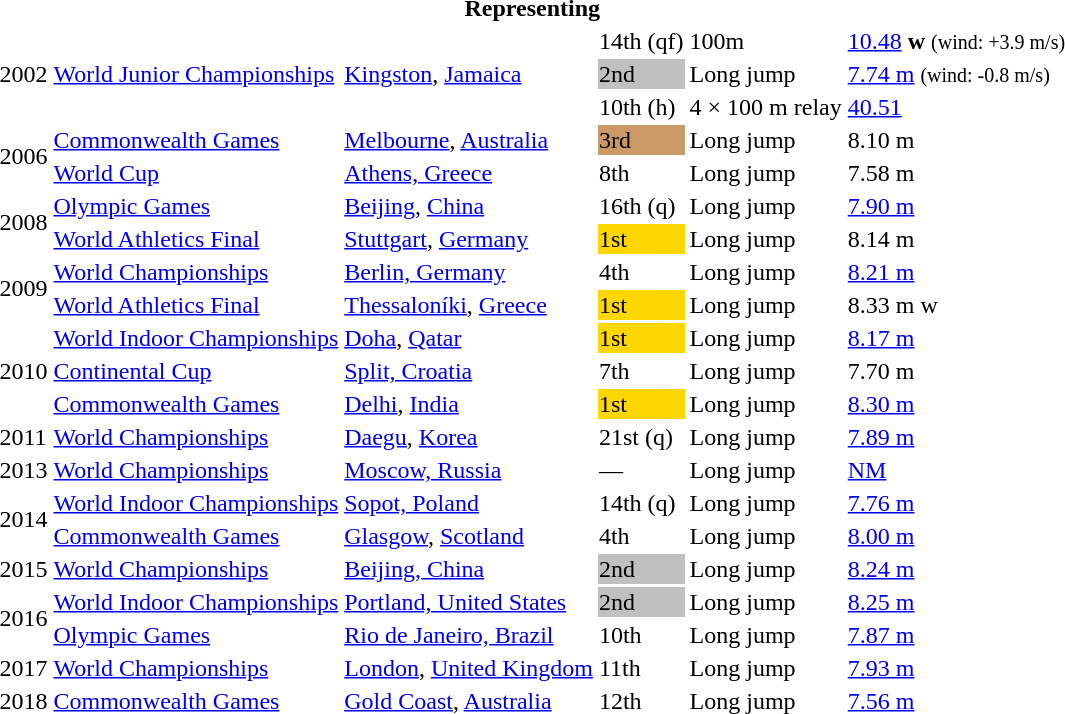<table>
<tr>
<th colspan="6">Representing </th>
</tr>
<tr>
<td rowspan=3>2002</td>
<td rowspan=3><a href='#'>World Junior Championships</a></td>
<td rowspan=3><a href='#'>Kingston</a>, <a href='#'>Jamaica</a></td>
<td>14th (qf)</td>
<td>100m</td>
<td><a href='#'>10.48</a> <strong>w</strong> <small>(wind: +3.9 m/s)</small></td>
</tr>
<tr>
<td bgcolor=silver>2nd</td>
<td>Long jump</td>
<td><a href='#'>7.74 m</a>  <small>(wind: -0.8 m/s)</small></td>
</tr>
<tr>
<td>10th (h)</td>
<td>4 × 100 m relay</td>
<td><a href='#'>40.51</a></td>
</tr>
<tr>
<td rowspan=2>2006</td>
<td><a href='#'>Commonwealth Games</a></td>
<td><a href='#'>Melbourne</a>, <a href='#'>Australia</a></td>
<td bgcolor="cc9966">3rd</td>
<td>Long jump</td>
<td>8.10 m</td>
</tr>
<tr>
<td><a href='#'>World Cup</a></td>
<td><a href='#'>Athens, Greece</a></td>
<td>8th</td>
<td>Long jump</td>
<td>7.58 m</td>
</tr>
<tr>
<td rowspan=2>2008</td>
<td><a href='#'>Olympic Games</a></td>
<td><a href='#'>Beijing</a>, <a href='#'>China</a></td>
<td>16th (q)</td>
<td>Long jump</td>
<td><a href='#'>7.90 m</a></td>
</tr>
<tr>
<td><a href='#'>World Athletics Final</a></td>
<td><a href='#'>Stuttgart</a>, <a href='#'>Germany</a></td>
<td bgcolor="gold">1st</td>
<td>Long jump</td>
<td>8.14 m</td>
</tr>
<tr>
<td rowspan=2>2009</td>
<td><a href='#'>World Championships</a></td>
<td><a href='#'>Berlin, Germany</a></td>
<td>4th</td>
<td>Long jump</td>
<td><a href='#'>8.21 m</a></td>
</tr>
<tr>
<td><a href='#'>World Athletics Final</a></td>
<td><a href='#'>Thessaloníki</a>, <a href='#'>Greece</a></td>
<td bgcolor="gold">1st</td>
<td>Long jump</td>
<td>8.33 m w</td>
</tr>
<tr>
<td rowspan=3>2010</td>
<td><a href='#'>World Indoor Championships</a></td>
<td><a href='#'>Doha</a>, <a href='#'>Qatar</a></td>
<td bgcolor="gold">1st</td>
<td>Long jump</td>
<td><a href='#'>8.17 m</a></td>
</tr>
<tr>
<td><a href='#'>Continental Cup</a></td>
<td><a href='#'>Split, Croatia</a></td>
<td>7th</td>
<td>Long jump</td>
<td>7.70 m</td>
</tr>
<tr>
<td><a href='#'>Commonwealth Games</a></td>
<td><a href='#'>Delhi</a>, <a href='#'>India</a></td>
<td bgcolor="gold">1st</td>
<td>Long jump</td>
<td><a href='#'>8.30 m</a></td>
</tr>
<tr>
<td>2011</td>
<td><a href='#'>World Championships</a></td>
<td><a href='#'>Daegu</a>, <a href='#'>Korea</a></td>
<td>21st (q)</td>
<td>Long jump</td>
<td><a href='#'>7.89 m</a></td>
</tr>
<tr>
<td>2013</td>
<td><a href='#'>World Championships</a></td>
<td><a href='#'>Moscow, Russia</a></td>
<td>—</td>
<td>Long jump</td>
<td><a href='#'>NM</a></td>
</tr>
<tr>
<td rowspan=2>2014</td>
<td><a href='#'>World Indoor Championships</a></td>
<td><a href='#'>Sopot, Poland</a></td>
<td>14th (q)</td>
<td>Long jump</td>
<td><a href='#'>7.76 m</a></td>
</tr>
<tr>
<td><a href='#'>Commonwealth Games</a></td>
<td><a href='#'>Glasgow</a>, <a href='#'>Scotland</a></td>
<td>4th</td>
<td>Long jump</td>
<td><a href='#'>8.00 m</a></td>
</tr>
<tr>
<td>2015</td>
<td><a href='#'>World Championships</a></td>
<td><a href='#'>Beijing, China</a></td>
<td Bgcolor="silver">2nd</td>
<td>Long jump</td>
<td><a href='#'>8.24 m</a></td>
</tr>
<tr>
<td rowspan=2>2016</td>
<td><a href='#'>World Indoor Championships</a></td>
<td><a href='#'>Portland, United States</a></td>
<td bgcolor="silver">2nd</td>
<td>Long jump</td>
<td><a href='#'>8.25 m</a></td>
</tr>
<tr>
<td><a href='#'>Olympic Games</a></td>
<td><a href='#'>Rio de Janeiro, Brazil</a></td>
<td>10th</td>
<td>Long jump</td>
<td><a href='#'>7.87 m</a></td>
</tr>
<tr>
<td>2017</td>
<td><a href='#'>World Championships</a></td>
<td><a href='#'>London</a>, <a href='#'>United Kingdom</a></td>
<td>11th</td>
<td>Long jump</td>
<td><a href='#'>7.93 m</a></td>
</tr>
<tr>
<td>2018</td>
<td><a href='#'>Commonwealth Games</a></td>
<td><a href='#'>Gold Coast</a>, <a href='#'>Australia</a></td>
<td>12th</td>
<td>Long jump</td>
<td><a href='#'>7.56 m</a></td>
</tr>
</table>
